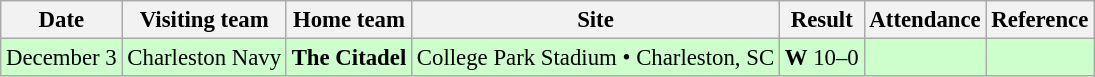<table class="wikitable" style="font-size:95%;">
<tr>
<th>Date</th>
<th>Visiting team</th>
<th>Home team</th>
<th>Site</th>
<th>Result</th>
<th>Attendance</th>
<th class="unsortable">Reference</th>
</tr>
<tr bgcolor=ccffcc>
<td>December 3</td>
<td>Charleston Navy</td>
<td><strong>The Citadel</strong></td>
<td>College Park Stadium • Charleston, SC</td>
<td><strong>W</strong> 10–0</td>
<td></td>
<td></td>
</tr>
</table>
